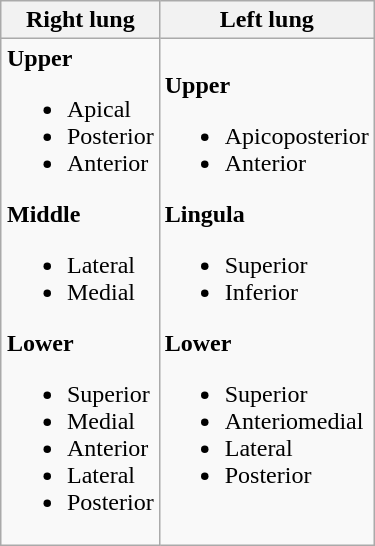<table class="wikitable" style="float:right;margin-left:10px">
<tr>
<th>Right lung</th>
<th>Left lung</th>
</tr>
<tr>
<td><strong>Upper</strong><br><ul><li>Apical</li><li>Posterior</li><li>Anterior</li></ul><strong>Middle</strong><ul><li>Lateral</li><li>Medial</li></ul><strong>Lower</strong><ul><li>Superior</li><li>Medial</li><li>Anterior</li><li>Lateral</li><li>Posterior</li></ul></td>
<td><strong>Upper</strong><br><ul><li>Apicoposterior</li><li>Anterior</li></ul><strong>Lingula</strong><ul><li>Superior</li><li>Inferior</li></ul><strong>Lower</strong><ul><li>Superior</li><li>Anteriomedial</li><li>Lateral</li><li>Posterior</li></ul></td>
</tr>
</table>
